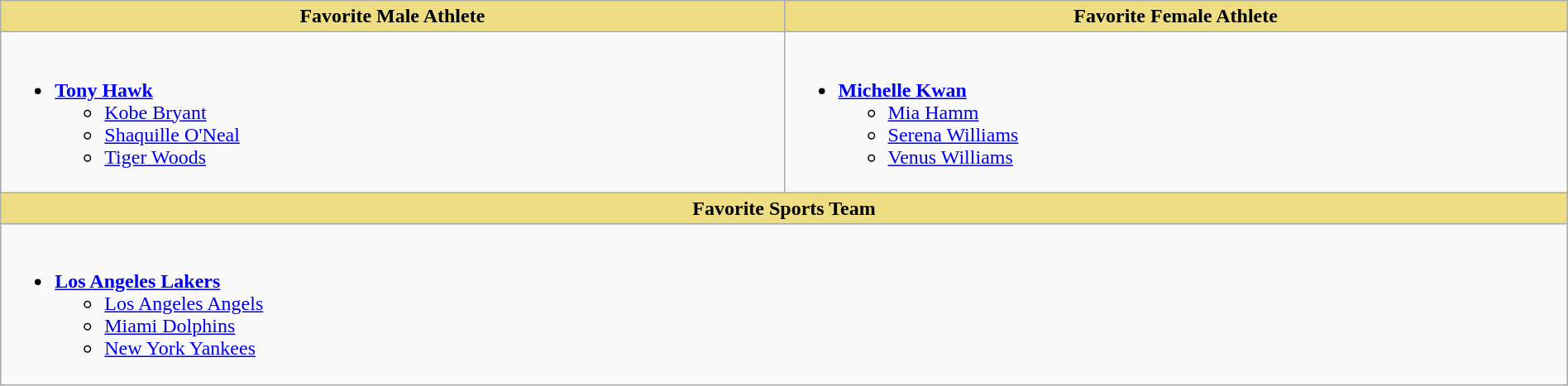<table class="wikitable" style="width:100%">
<tr>
<th style="background:#EEDD82; width:50%">Favorite Male Athlete</th>
<th style="background:#EEDD82; width:50%">Favorite Female Athlete</th>
</tr>
<tr>
<td valign="top"><br><ul><li><strong><a href='#'>Tony Hawk</a></strong><ul><li><a href='#'>Kobe Bryant</a></li><li><a href='#'>Shaquille O'Neal</a></li><li><a href='#'>Tiger Woods</a></li></ul></li></ul></td>
<td valign="top"><br><ul><li><strong><a href='#'>Michelle Kwan</a></strong><ul><li><a href='#'>Mia Hamm</a></li><li><a href='#'>Serena Williams</a></li><li><a href='#'>Venus Williams</a></li></ul></li></ul></td>
</tr>
<tr>
<th style="background:#EEDD82;" colspan="2">Favorite Sports Team</th>
</tr>
<tr>
<td colspan="2" valign="top"><br><ul><li><strong><a href='#'>Los Angeles Lakers</a></strong><ul><li><a href='#'>Los Angeles Angels</a></li><li><a href='#'>Miami Dolphins</a></li><li><a href='#'>New York Yankees</a></li></ul></li></ul></td>
</tr>
</table>
